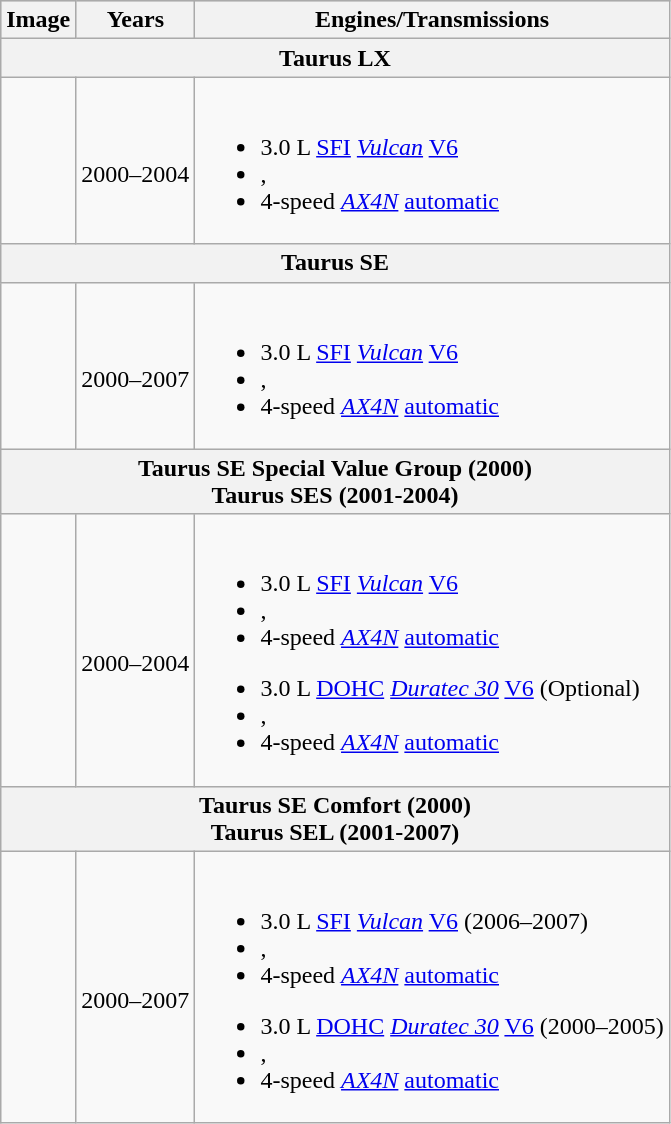<table class="wikitable">
<tr style="background:#CCCCCC;">
<th>Image</th>
<th>Years</th>
<th>Engines/Transmissions</th>
</tr>
<tr>
<th colspan=3 style= "textalign:center">Taurus LX</th>
</tr>
<tr>
<td></td>
<td><br>2000–2004</td>
<td><br><ul><li>3.0 L <a href='#'>SFI</a> <em><a href='#'>Vulcan</a></em> <a href='#'>V6</a></li><li>, </li><li>4-speed <em><a href='#'>AX4N</a></em> <a href='#'>automatic</a></li></ul></td>
</tr>
<tr>
<th colspan=3 style= "textalign:center">Taurus SE</th>
</tr>
<tr>
<td></td>
<td><br>2000–2007</td>
<td><br><ul><li>3.0 L <a href='#'>SFI</a> <em><a href='#'>Vulcan</a></em> <a href='#'>V6</a></li><li>, </li><li>4-speed <em><a href='#'>AX4N</a></em> <a href='#'>automatic</a></li></ul></td>
</tr>
<tr>
<th colspan=3 style= "textalign:center">Taurus SE Special Value Group (2000)<br>Taurus SES (2001-2004)</th>
</tr>
<tr>
<td></td>
<td><br>2000–2004</td>
<td><br><ul><li>3.0 L <a href='#'>SFI</a> <em><a href='#'>Vulcan</a></em> <a href='#'>V6</a></li><li>, </li><li>4-speed <em><a href='#'>AX4N</a></em> <a href='#'>automatic</a></li></ul><ul><li>3.0 L <a href='#'>DOHC</a> <em><a href='#'>Duratec 30</a></em> <a href='#'>V6</a> (Optional)</li><li>, </li><li>4-speed <em><a href='#'>AX4N</a></em> <a href='#'>automatic</a></li></ul></td>
</tr>
<tr>
<th colspan=3 style= "textalign:center">Taurus SE Comfort (2000)<br>Taurus SEL (2001-2007)</th>
</tr>
<tr>
<td></td>
<td><br>2000–2007</td>
<td><br><ul><li>3.0 L <a href='#'>SFI</a> <em><a href='#'>Vulcan</a></em> <a href='#'>V6</a> (2006–2007)</li><li>, </li><li>4-speed <em><a href='#'>AX4N</a></em> <a href='#'>automatic</a></li></ul><ul><li>3.0 L <a href='#'>DOHC</a> <em><a href='#'>Duratec 30</a></em> <a href='#'>V6</a> (2000–2005)</li><li>, </li><li>4-speed <em><a href='#'>AX4N</a></em> <a href='#'>automatic</a></li></ul></td>
</tr>
</table>
